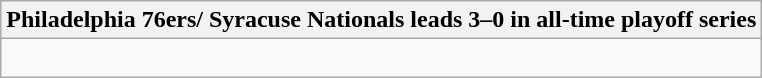<table class="wikitable collapsible collapsed">
<tr>
<th>Philadelphia 76ers/ Syracuse Nationals leads 3–0 in all-time playoff series</th>
</tr>
<tr>
<td><br>

</td>
</tr>
</table>
